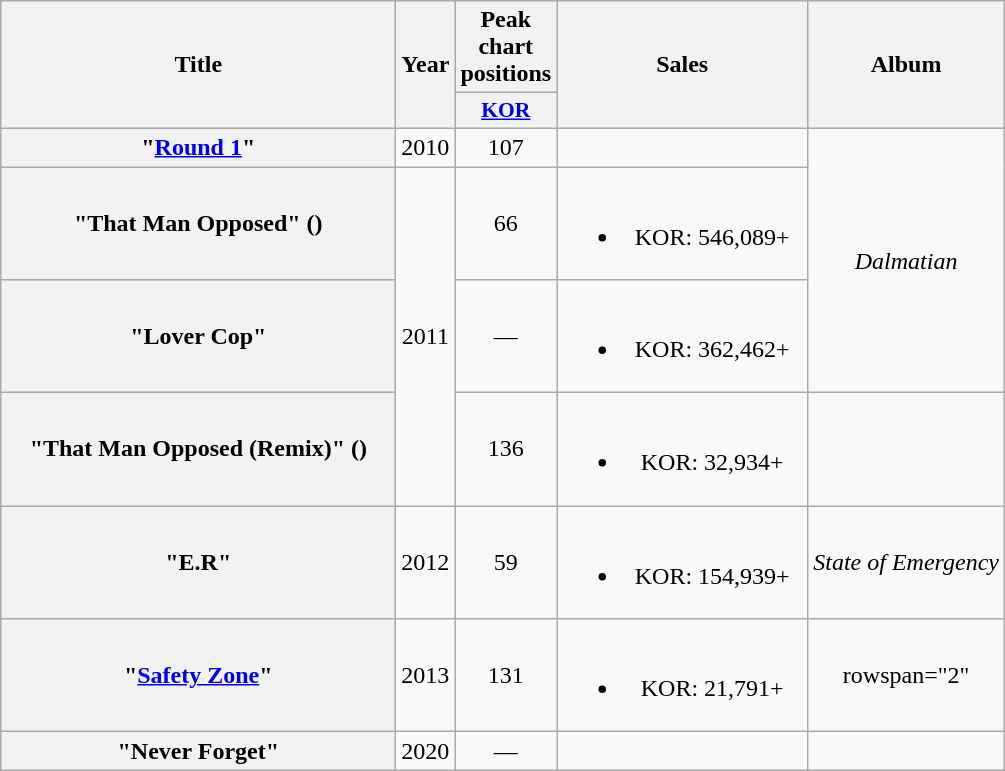<table class="wikitable plainrowheaders" style="text-align:center;" border="1">
<tr>
<th scope="col" rowspan="2" style="width:16em;">Title</th>
<th scope="col" rowspan="2">Year</th>
<th scope="col">Peak chart positions</th>
<th scope="col" rowspan="2" style="width:10em;">Sales</th>
<th scope="col" rowspan="2">Album</th>
</tr>
<tr>
<th scope="col" style="width:3em;font-size:90%;"><a href='#'>KOR</a><br></th>
</tr>
<tr>
<th scope="row">"<a href='#'>Round 1</a>"</th>
<td>2010</td>
<td>107</td>
<td></td>
<td rowspan="3"><em>Dalmatian</em></td>
</tr>
<tr>
<th scope="row">"That Man Opposed" ()</th>
<td rowspan="3">2011</td>
<td>66</td>
<td><br><ul><li>KOR: 546,089+</li></ul></td>
</tr>
<tr>
<th scope="row">"Lover Cop"</th>
<td>—</td>
<td><br><ul><li>KOR: 362,462+</li></ul></td>
</tr>
<tr>
<th scope="row">"That Man Opposed (Remix)" ()</th>
<td>136</td>
<td><br><ul><li>KOR: 32,934+</li></ul></td>
<td></td>
</tr>
<tr>
<th scope="row">"E.R"</th>
<td>2012</td>
<td>59</td>
<td><br><ul><li>KOR: 154,939+</li></ul></td>
<td><em>State of Emergency</em></td>
</tr>
<tr>
<th scope="row">"<a href='#'>Safety Zone</a>"</th>
<td>2013</td>
<td>131</td>
<td><br><ul><li>KOR: 21,791+</li></ul></td>
<td>rowspan="2" </td>
</tr>
<tr>
<th scope="row">"Never Forget"</th>
<td>2020</td>
<td>—</td>
<td></td>
</tr>
</table>
